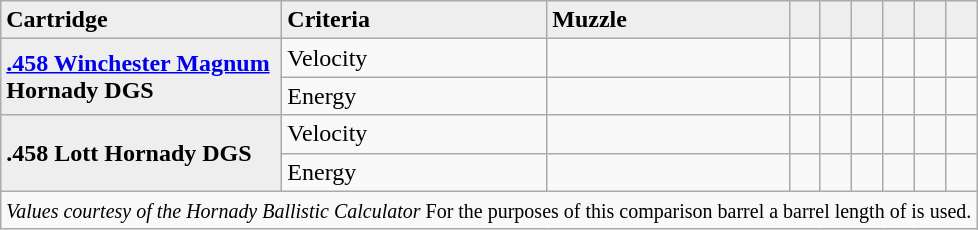<table class="wikitable" border="1">
<tr>
<td style="background: #eeeeee" width="180pt"><strong>Cartridge</strong></td>
<td style="background: #eeeeee"><strong>Criteria</strong></td>
<td style="background: #eeeeee"><strong>Muzzle</strong></td>
<td style="background: #eeeeee"><strong></strong></td>
<td style="background: #eeeeee"><strong></strong></td>
<td style="background: #eeeeee"><strong></strong></td>
<td style="background: #eeeeee"><strong></strong></td>
<td style="background: #eeeeee"><strong></strong></td>
<td style="background: #eeeeee"><strong></strong></td>
</tr>
<tr>
<td style="background: #eeeeee" rowspan="2"><strong><a href='#'>.458 Winchester Magnum</a> Hornady  DGS</strong></td>
<td>Velocity</td>
<td></td>
<td></td>
<td></td>
<td></td>
<td></td>
<td></td>
<td></td>
</tr>
<tr>
<td>Energy</td>
<td></td>
<td></td>
<td></td>
<td></td>
<td></td>
<td></td>
<td></td>
</tr>
<tr>
<td style="background: #eeeeee" rowspan="2"><strong>.458 Lott Hornady  DGS</strong></td>
<td>Velocity</td>
<td></td>
<td></td>
<td></td>
<td></td>
<td></td>
<td></td>
<td></td>
</tr>
<tr>
<td>Energy</td>
<td></td>
<td></td>
<td></td>
<td></td>
<td></td>
<td></td>
<td></td>
</tr>
<tr>
<td colspan="9" align="center"><small><em>Values courtesy of the Hornady Ballistic Calculator</em> For the purposes of this comparison barrel a barrel length of  is used.</small></td>
</tr>
</table>
